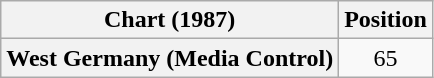<table class="wikitable plainrowheaders" style="text-align:center">
<tr>
<th>Chart (1987)</th>
<th>Position</th>
</tr>
<tr>
<th scope="row">West Germany (Media Control)</th>
<td>65</td>
</tr>
</table>
